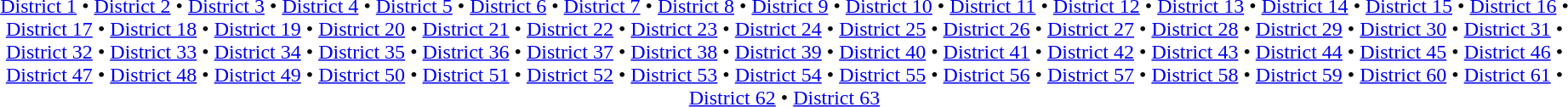<table id=toc class=toc summary=Contents>
<tr>
<td align=center><br><a href='#'>District 1</a> • <a href='#'>District 2</a> • <a href='#'>District 3</a> • <a href='#'>District 4</a> • <a href='#'>District 5</a> • <a href='#'>District 6</a> • <a href='#'>District 7</a> • <a href='#'>District 8</a> • <a href='#'>District 9</a> • <a href='#'>District 10</a> • <a href='#'>District 11</a> • <a href='#'>District 12</a> • <a href='#'>District 13</a> • <a href='#'>District 14</a> • <a href='#'>District 15</a> • <a href='#'>District 16</a> • <a href='#'>District 17</a> • <a href='#'>District 18</a> • <a href='#'>District 19</a> • <a href='#'>District 20</a> • <a href='#'>District 21</a> • <a href='#'>District 22</a> • <a href='#'>District 23</a> • <a href='#'>District 24</a> • <a href='#'>District 25</a> • <a href='#'>District 26</a> • <a href='#'>District 27</a> • <a href='#'>District 28</a> • <a href='#'>District 29</a> • <a href='#'>District 30</a> • <a href='#'>District 31</a> • <a href='#'>District 32</a> • <a href='#'>District 33</a> • <a href='#'>District 34</a> • <a href='#'>District 35</a> • <a href='#'>District 36</a> • <a href='#'>District 37</a> • <a href='#'>District 38</a> • <a href='#'>District 39</a> • <a href='#'>District 40</a> • <a href='#'>District 41</a> • <a href='#'>District 42</a> • <a href='#'>District 43</a> • <a href='#'>District 44</a> • <a href='#'>District 45</a> • <a href='#'>District 46</a> • <a href='#'>District 47</a> • <a href='#'>District 48</a> • <a href='#'>District 49</a> • <a href='#'>District 50</a> • <a href='#'>District 51</a> • <a href='#'>District 52</a> • <a href='#'>District 53</a> • <a href='#'>District 54</a> • <a href='#'>District 55</a> • <a href='#'>District 56</a> • <a href='#'>District 57</a> • <a href='#'>District 58</a> • <a href='#'>District 59</a> • <a href='#'>District 60</a> • <a href='#'>District 61</a> • <a href='#'>District 62</a> • <a href='#'>District 63</a></td>
</tr>
</table>
